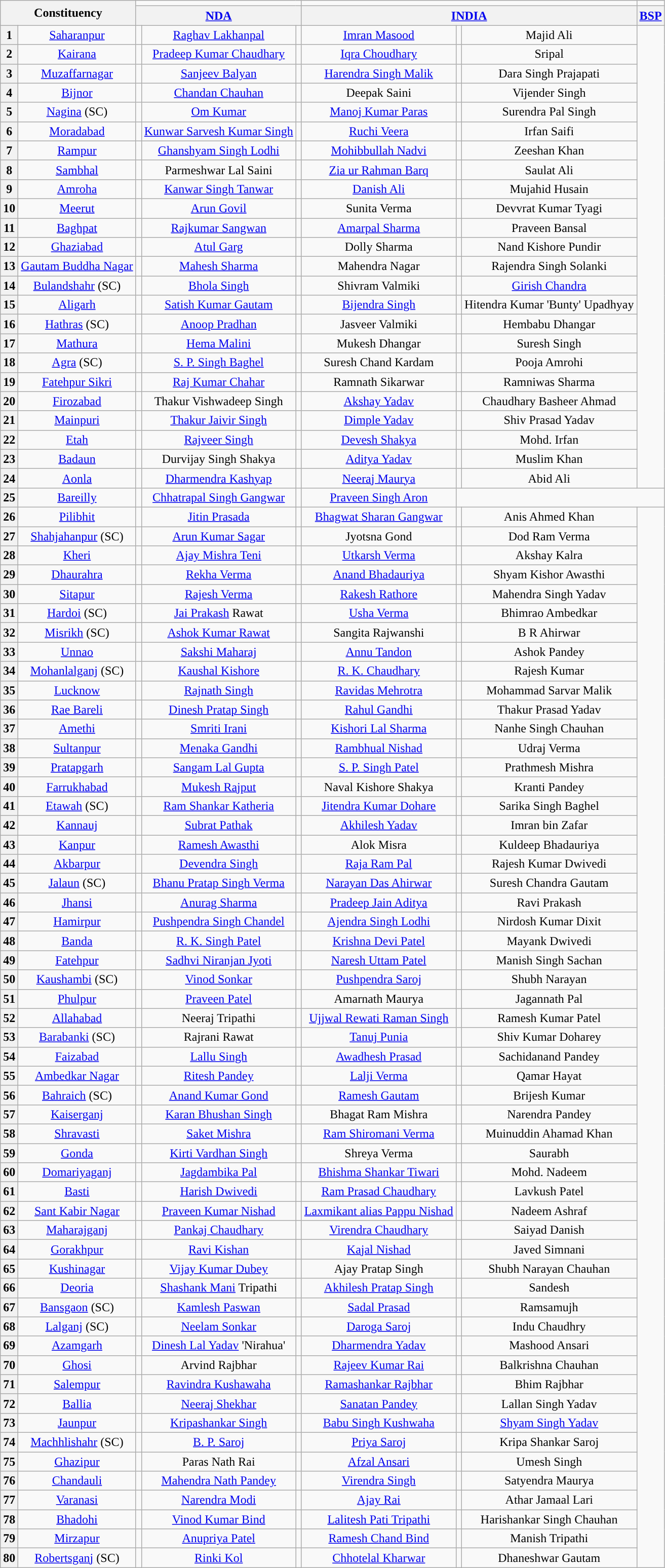<table class="wikitable sortable" style="text-align:center;">
<tr>
<th colspan="2" rowspan="2">Constituency</th>
<td colspan="3"></td>
<td colspan="3"></td>
<td colspan="3"></td>
</tr>
<tr>
<th colspan="3" class="wikitable"><a href='#'>NDA</a></th>
<th colspan="3" class="wikitable"><a href='#'>INDIA</a></th>
<th colspan="3" class="wikitable"><a href='#'>BSP</a></th>
</tr>
<tr>
<th>1</th>
<td><a href='#'>Saharanpur</a></td>
<td></td>
<td><a href='#'>Raghav Lakhanpal</a></td>
<td></td>
<td><a href='#'>Imran Masood</a></td>
<td></td>
<td>Majid Ali</td>
</tr>
<tr>
<th>2</th>
<td><a href='#'>Kairana</a></td>
<td></td>
<td><a href='#'>Pradeep Kumar Chaudhary</a></td>
<td></td>
<td><a href='#'>Iqra Choudhary</a></td>
<td></td>
<td>Sripal</td>
</tr>
<tr>
<th>3</th>
<td><a href='#'>Muzaffarnagar</a></td>
<td></td>
<td><a href='#'>Sanjeev Balyan</a></td>
<td></td>
<td><a href='#'>Harendra Singh Malik</a></td>
<td></td>
<td>Dara Singh Prajapati</td>
</tr>
<tr>
<th>4</th>
<td><a href='#'>Bijnor</a></td>
<td></td>
<td><a href='#'>Chandan Chauhan</a></td>
<td></td>
<td>Deepak Saini</td>
<td></td>
<td>Vijender Singh</td>
</tr>
<tr>
<th>5</th>
<td><a href='#'>Nagina</a> (SC)</td>
<td></td>
<td><a href='#'>Om Kumar</a></td>
<td></td>
<td><a href='#'>Manoj Kumar Paras</a></td>
<td></td>
<td>Surendra Pal Singh</td>
</tr>
<tr>
<th>6</th>
<td><a href='#'>Moradabad</a></td>
<td></td>
<td><a href='#'>Kunwar Sarvesh Kumar Singh</a></td>
<td></td>
<td><a href='#'>Ruchi Veera</a></td>
<td></td>
<td>Irfan Saifi</td>
</tr>
<tr>
<th>7</th>
<td><a href='#'>Rampur</a></td>
<td></td>
<td><a href='#'>Ghanshyam Singh Lodhi</a></td>
<td></td>
<td><a href='#'>Mohibbullah Nadvi</a></td>
<td></td>
<td>Zeeshan Khan</td>
</tr>
<tr>
<th>8</th>
<td><a href='#'>Sambhal</a></td>
<td></td>
<td>Parmeshwar Lal Saini</td>
<td></td>
<td><a href='#'>Zia ur Rahman Barq</a></td>
<td></td>
<td>Saulat Ali</td>
</tr>
<tr>
<th>9</th>
<td><a href='#'>Amroha</a></td>
<td></td>
<td><a href='#'>Kanwar Singh Tanwar</a></td>
<td></td>
<td><a href='#'>Danish Ali</a></td>
<td></td>
<td>Mujahid Husain</td>
</tr>
<tr>
<th>10</th>
<td><a href='#'>Meerut</a></td>
<td></td>
<td><a href='#'>Arun Govil</a></td>
<td></td>
<td>Sunita Verma</td>
<td></td>
<td>Devvrat Kumar Tyagi</td>
</tr>
<tr>
<th>11</th>
<td><a href='#'>Baghpat</a></td>
<td></td>
<td><a href='#'>Rajkumar Sangwan</a></td>
<td></td>
<td><a href='#'>Amarpal Sharma</a></td>
<td></td>
<td>Praveen Bansal</td>
</tr>
<tr>
<th>12</th>
<td><a href='#'>Ghaziabad</a></td>
<td></td>
<td><a href='#'>Atul Garg</a></td>
<td></td>
<td>Dolly Sharma</td>
<td></td>
<td>Nand Kishore Pundir</td>
</tr>
<tr>
<th>13</th>
<td><a href='#'>Gautam Buddha Nagar</a></td>
<td></td>
<td><a href='#'>Mahesh Sharma</a></td>
<td></td>
<td>Mahendra Nagar</td>
<td></td>
<td>Rajendra Singh Solanki</td>
</tr>
<tr>
<th>14</th>
<td><a href='#'>Bulandshahr</a> (SC)</td>
<td></td>
<td><a href='#'>Bhola Singh</a></td>
<td></td>
<td>Shivram Valmiki</td>
<td></td>
<td><a href='#'>Girish Chandra</a></td>
</tr>
<tr>
<th>15</th>
<td><a href='#'>Aligarh</a></td>
<td></td>
<td><a href='#'>Satish Kumar Gautam</a></td>
<td></td>
<td><a href='#'>Bijendra Singh</a></td>
<td></td>
<td>Hitendra Kumar 'Bunty' Upadhyay</td>
</tr>
<tr>
<th>16</th>
<td><a href='#'>Hathras</a> (SC)</td>
<td></td>
<td><a href='#'>Anoop Pradhan</a></td>
<td></td>
<td>Jasveer Valmiki</td>
<td></td>
<td>Hembabu Dhangar</td>
</tr>
<tr>
<th>17</th>
<td><a href='#'>Mathura</a></td>
<td></td>
<td><a href='#'>Hema Malini</a></td>
<td></td>
<td>Mukesh Dhangar</td>
<td></td>
<td>Suresh Singh</td>
</tr>
<tr>
<th>18</th>
<td><a href='#'>Agra</a> (SC)</td>
<td></td>
<td><a href='#'>S. P. Singh Baghel</a></td>
<td></td>
<td>Suresh Chand Kardam</td>
<td></td>
<td>Pooja Amrohi</td>
</tr>
<tr>
<th>19</th>
<td><a href='#'>Fatehpur Sikri</a></td>
<td></td>
<td><a href='#'>Raj Kumar Chahar</a></td>
<td></td>
<td>Ramnath Sikarwar</td>
<td></td>
<td>Ramniwas Sharma</td>
</tr>
<tr>
<th>20</th>
<td><a href='#'>Firozabad</a></td>
<td></td>
<td>Thakur Vishwadeep Singh</td>
<td></td>
<td><a href='#'>Akshay Yadav</a></td>
<td></td>
<td>Chaudhary Basheer Ahmad</td>
</tr>
<tr>
<th>21</th>
<td><a href='#'>Mainpuri</a></td>
<td></td>
<td><a href='#'>Thakur Jaivir Singh</a></td>
<td></td>
<td><a href='#'>Dimple Yadav</a></td>
<td></td>
<td>Shiv Prasad Yadav</td>
</tr>
<tr>
<th>22</th>
<td><a href='#'>Etah</a></td>
<td></td>
<td><a href='#'>Rajveer Singh</a></td>
<td></td>
<td><a href='#'>Devesh Shakya</a></td>
<td></td>
<td>Mohd. Irfan</td>
</tr>
<tr>
<th>23</th>
<td><a href='#'>Badaun</a></td>
<td></td>
<td>Durvijay Singh Shakya</td>
<td></td>
<td><a href='#'>Aditya Yadav</a></td>
<td></td>
<td>Muslim Khan</td>
</tr>
<tr>
<th>24</th>
<td><a href='#'>Aonla</a></td>
<td></td>
<td><a href='#'>Dharmendra Kashyap</a></td>
<td></td>
<td><a href='#'>Neeraj Maurya</a></td>
<td></td>
<td>Abid Ali</td>
</tr>
<tr>
<th>25</th>
<td><a href='#'>Bareilly</a></td>
<td></td>
<td><a href='#'>Chhatrapal Singh Gangwar</a></td>
<td></td>
<td><a href='#'>Praveen Singh Aron</a></td>
<td colspan="3"></td>
</tr>
<tr>
<th>26</th>
<td><a href='#'>Pilibhit</a></td>
<td></td>
<td><a href='#'>Jitin Prasada</a></td>
<td></td>
<td><a href='#'>Bhagwat Sharan Gangwar</a></td>
<td></td>
<td>Anis Ahmed Khan</td>
</tr>
<tr>
<th>27</th>
<td><a href='#'>Shahjahanpur</a> (SC)</td>
<td></td>
<td><a href='#'>Arun Kumar Sagar</a></td>
<td></td>
<td>Jyotsna Gond</td>
<td></td>
<td>Dod Ram Verma</td>
</tr>
<tr>
<th>28</th>
<td><a href='#'>Kheri</a></td>
<td></td>
<td><a href='#'>Ajay Mishra Teni</a></td>
<td></td>
<td><a href='#'>Utkarsh Verma</a></td>
<td></td>
<td>Akshay Kalra</td>
</tr>
<tr>
<th>29</th>
<td><a href='#'>Dhaurahra</a></td>
<td></td>
<td><a href='#'>Rekha Verma</a></td>
<td></td>
<td><a href='#'>Anand Bhadauriya</a></td>
<td></td>
<td>Shyam Kishor Awasthi</td>
</tr>
<tr>
<th>30</th>
<td><a href='#'>Sitapur</a></td>
<td></td>
<td><a href='#'>Rajesh Verma</a></td>
<td></td>
<td><a href='#'>Rakesh Rathore</a></td>
<td></td>
<td>Mahendra Singh Yadav</td>
</tr>
<tr>
<th>31</th>
<td><a href='#'>Hardoi</a> (SC)</td>
<td></td>
<td><a href='#'>Jai Prakash</a> Rawat</td>
<td></td>
<td><a href='#'>Usha Verma</a></td>
<td></td>
<td>Bhimrao Ambedkar</td>
</tr>
<tr>
<th>32</th>
<td><a href='#'>Misrikh</a> (SC)</td>
<td></td>
<td><a href='#'>Ashok Kumar Rawat</a></td>
<td></td>
<td>Sangita Rajwanshi</td>
<td></td>
<td>B R Ahirwar</td>
</tr>
<tr>
<th>33</th>
<td><a href='#'>Unnao</a></td>
<td></td>
<td><a href='#'>Sakshi Maharaj</a></td>
<td></td>
<td><a href='#'>Annu Tandon</a></td>
<td></td>
<td>Ashok Pandey</td>
</tr>
<tr>
<th>34</th>
<td><a href='#'>Mohanlalganj</a> (SC)</td>
<td></td>
<td><a href='#'>Kaushal Kishore</a></td>
<td></td>
<td><a href='#'>R. K. Chaudhary</a></td>
<td></td>
<td>Rajesh Kumar</td>
</tr>
<tr>
<th>35</th>
<td><a href='#'>Lucknow</a></td>
<td></td>
<td><a href='#'>Rajnath Singh</a></td>
<td></td>
<td><a href='#'>Ravidas Mehrotra</a></td>
<td></td>
<td>Mohammad Sarvar Malik</td>
</tr>
<tr>
<th>36</th>
<td><a href='#'>Rae Bareli</a></td>
<td></td>
<td><a href='#'>Dinesh Pratap Singh</a></td>
<td></td>
<td><a href='#'>Rahul Gandhi</a></td>
<td></td>
<td>Thakur Prasad Yadav</td>
</tr>
<tr>
<th>37</th>
<td><a href='#'>Amethi</a></td>
<td></td>
<td><a href='#'>Smriti Irani</a></td>
<td></td>
<td><a href='#'>Kishori Lal Sharma</a></td>
<td></td>
<td>Nanhe Singh Chauhan</td>
</tr>
<tr>
<th>38</th>
<td><a href='#'>Sultanpur</a></td>
<td></td>
<td><a href='#'>Menaka Gandhi</a></td>
<td></td>
<td><a href='#'>Rambhual Nishad</a></td>
<td></td>
<td>Udraj Verma</td>
</tr>
<tr>
<th>39</th>
<td><a href='#'>Pratapgarh</a></td>
<td></td>
<td><a href='#'>Sangam Lal Gupta</a></td>
<td></td>
<td><a href='#'>S. P. Singh Patel</a></td>
<td></td>
<td>Prathmesh Mishra</td>
</tr>
<tr>
<th>40</th>
<td><a href='#'>Farrukhabad</a></td>
<td></td>
<td><a href='#'>Mukesh Rajput</a></td>
<td></td>
<td>Naval Kishore Shakya</td>
<td></td>
<td>Kranti Pandey</td>
</tr>
<tr>
<th>41</th>
<td><a href='#'>Etawah</a> (SC)</td>
<td></td>
<td><a href='#'>Ram Shankar Katheria</a></td>
<td></td>
<td><a href='#'>Jitendra Kumar Dohare</a></td>
<td></td>
<td>Sarika Singh Baghel</td>
</tr>
<tr>
<th>42</th>
<td><a href='#'>Kannauj</a></td>
<td></td>
<td><a href='#'>Subrat Pathak</a></td>
<td></td>
<td><a href='#'>Akhilesh Yadav</a></td>
<td></td>
<td>Imran bin Zafar</td>
</tr>
<tr>
<th>43</th>
<td><a href='#'>Kanpur</a></td>
<td></td>
<td><a href='#'>Ramesh Awasthi</a></td>
<td></td>
<td>Alok Misra</td>
<td></td>
<td>Kuldeep Bhadauriya</td>
</tr>
<tr>
<th>44</th>
<td><a href='#'>Akbarpur</a></td>
<td></td>
<td><a href='#'>Devendra Singh</a></td>
<td></td>
<td><a href='#'>Raja Ram Pal</a></td>
<td></td>
<td>Rajesh Kumar Dwivedi</td>
</tr>
<tr>
<th>45</th>
<td><a href='#'>Jalaun</a> (SC)</td>
<td></td>
<td><a href='#'>Bhanu Pratap Singh Verma</a></td>
<td></td>
<td><a href='#'>Narayan Das Ahirwar</a></td>
<td></td>
<td>Suresh Chandra Gautam</td>
</tr>
<tr>
<th>46</th>
<td><a href='#'>Jhansi</a></td>
<td></td>
<td><a href='#'>Anurag Sharma</a></td>
<td></td>
<td><a href='#'>Pradeep Jain Aditya</a></td>
<td></td>
<td>Ravi Prakash</td>
</tr>
<tr>
<th>47</th>
<td><a href='#'>Hamirpur</a></td>
<td></td>
<td><a href='#'>Pushpendra Singh Chandel</a></td>
<td></td>
<td><a href='#'>Ajendra Singh Lodhi</a></td>
<td></td>
<td>Nirdosh Kumar Dixit</td>
</tr>
<tr>
<th>48</th>
<td><a href='#'>Banda</a></td>
<td></td>
<td><a href='#'>R. K. Singh Patel</a></td>
<td></td>
<td><a href='#'>Krishna Devi Patel</a></td>
<td></td>
<td>Mayank Dwivedi</td>
</tr>
<tr>
<th>49</th>
<td><a href='#'>Fatehpur</a></td>
<td></td>
<td><a href='#'>Sadhvi Niranjan Jyoti</a></td>
<td></td>
<td><a href='#'>Naresh Uttam Patel</a></td>
<td></td>
<td>Manish Singh Sachan</td>
</tr>
<tr>
<th>50</th>
<td><a href='#'>Kaushambi</a> (SC)</td>
<td></td>
<td><a href='#'>Vinod Sonkar</a></td>
<td></td>
<td><a href='#'>Pushpendra Saroj</a></td>
<td></td>
<td>Shubh Narayan</td>
</tr>
<tr>
<th>51</th>
<td><a href='#'>Phulpur</a></td>
<td></td>
<td><a href='#'>Praveen Patel</a></td>
<td></td>
<td>Amarnath Maurya</td>
<td></td>
<td>Jagannath Pal</td>
</tr>
<tr>
<th>52</th>
<td><a href='#'>Allahabad</a></td>
<td></td>
<td>Neeraj Tripathi</td>
<td></td>
<td><a href='#'>Ujjwal Rewati Raman Singh</a></td>
<td></td>
<td>Ramesh Kumar Patel</td>
</tr>
<tr>
<th>53</th>
<td><a href='#'>Barabanki</a> (SC)</td>
<td></td>
<td>Rajrani Rawat</td>
<td></td>
<td><a href='#'>Tanuj Punia</a></td>
<td></td>
<td>Shiv Kumar Doharey</td>
</tr>
<tr>
<th>54</th>
<td><a href='#'>Faizabad</a></td>
<td></td>
<td><a href='#'>Lallu Singh</a></td>
<td></td>
<td><a href='#'>Awadhesh Prasad</a></td>
<td></td>
<td>Sachidanand Pandey</td>
</tr>
<tr>
<th>55</th>
<td><a href='#'>Ambedkar Nagar</a></td>
<td></td>
<td><a href='#'>Ritesh Pandey</a></td>
<td></td>
<td><a href='#'>Lalji Verma</a></td>
<td></td>
<td>Qamar Hayat</td>
</tr>
<tr>
<th>56</th>
<td><a href='#'>Bahraich</a> (SC)</td>
<td></td>
<td><a href='#'>Anand Kumar Gond</a></td>
<td></td>
<td><a href='#'>Ramesh Gautam</a></td>
<td></td>
<td>Brijesh Kumar</td>
</tr>
<tr>
<th>57</th>
<td><a href='#'>Kaiserganj</a></td>
<td></td>
<td><a href='#'>Karan Bhushan Singh</a></td>
<td></td>
<td>Bhagat Ram Mishra</td>
<td></td>
<td>Narendra Pandey</td>
</tr>
<tr>
<th>58</th>
<td><a href='#'>Shravasti</a></td>
<td></td>
<td><a href='#'>Saket Mishra</a></td>
<td></td>
<td><a href='#'>Ram Shiromani Verma</a></td>
<td></td>
<td>Muinuddin Ahamad Khan</td>
</tr>
<tr>
<th>59</th>
<td><a href='#'>Gonda</a></td>
<td></td>
<td><a href='#'>Kirti Vardhan Singh</a></td>
<td></td>
<td>Shreya Verma</td>
<td></td>
<td>Saurabh</td>
</tr>
<tr>
<th>60</th>
<td><a href='#'>Domariyaganj</a></td>
<td></td>
<td><a href='#'>Jagdambika Pal</a></td>
<td></td>
<td><a href='#'>Bhishma Shankar Tiwari</a></td>
<td></td>
<td>Mohd. Nadeem</td>
</tr>
<tr>
<th>61</th>
<td><a href='#'>Basti</a></td>
<td></td>
<td><a href='#'>Harish Dwivedi</a></td>
<td></td>
<td><a href='#'>Ram Prasad Chaudhary</a></td>
<td></td>
<td>Lavkush Patel</td>
</tr>
<tr>
<th>62</th>
<td><a href='#'>Sant Kabir Nagar</a></td>
<td></td>
<td><a href='#'>Praveen Kumar Nishad</a></td>
<td></td>
<td><a href='#'>Laxmikant alias Pappu Nishad</a></td>
<td></td>
<td>Nadeem Ashraf</td>
</tr>
<tr>
<th>63</th>
<td><a href='#'>Maharajganj</a></td>
<td></td>
<td><a href='#'>Pankaj Chaudhary</a></td>
<td></td>
<td><a href='#'>Virendra Chaudhary</a></td>
<td></td>
<td>Saiyad Danish</td>
</tr>
<tr>
<th>64</th>
<td><a href='#'>Gorakhpur</a></td>
<td></td>
<td><a href='#'>Ravi Kishan</a></td>
<td></td>
<td><a href='#'>Kajal Nishad</a></td>
<td></td>
<td>Javed Simnani</td>
</tr>
<tr>
<th>65</th>
<td><a href='#'>Kushinagar</a></td>
<td></td>
<td><a href='#'>Vijay Kumar Dubey</a></td>
<td></td>
<td>Ajay Pratap Singh</td>
<td></td>
<td>Shubh Narayan Chauhan</td>
</tr>
<tr>
<th>66</th>
<td><a href='#'>Deoria</a></td>
<td></td>
<td><a href='#'>Shashank Mani</a> Tripathi</td>
<td></td>
<td><a href='#'>Akhilesh Pratap Singh</a></td>
<td></td>
<td>Sandesh</td>
</tr>
<tr>
<th>67</th>
<td><a href='#'>Bansgaon</a> (SC)</td>
<td></td>
<td><a href='#'>Kamlesh Paswan</a></td>
<td></td>
<td><a href='#'>Sadal Prasad</a></td>
<td></td>
<td>Ramsamujh</td>
</tr>
<tr>
<th>68</th>
<td><a href='#'>Lalganj</a> (SC)</td>
<td></td>
<td><a href='#'>Neelam Sonkar</a></td>
<td></td>
<td><a href='#'>Daroga Saroj</a></td>
<td></td>
<td>Indu Chaudhry</td>
</tr>
<tr>
<th>69</th>
<td><a href='#'>Azamgarh</a></td>
<td></td>
<td><a href='#'>Dinesh Lal Yadav</a> 'Nirahua'</td>
<td></td>
<td><a href='#'>Dharmendra Yadav</a></td>
<td></td>
<td>Mashood Ansari</td>
</tr>
<tr>
<th>70</th>
<td><a href='#'>Ghosi</a></td>
<td></td>
<td>Arvind Rajbhar</td>
<td></td>
<td><a href='#'>Rajeev Kumar Rai</a></td>
<td></td>
<td>Balkrishna Chauhan</td>
</tr>
<tr>
<th>71</th>
<td><a href='#'>Salempur</a></td>
<td></td>
<td><a href='#'>Ravindra Kushawaha</a></td>
<td></td>
<td><a href='#'>Ramashankar Rajbhar</a></td>
<td></td>
<td>Bhim Rajbhar</td>
</tr>
<tr>
<th>72</th>
<td><a href='#'>Ballia</a></td>
<td></td>
<td><a href='#'>Neeraj Shekhar</a></td>
<td></td>
<td><a href='#'>Sanatan Pandey</a></td>
<td></td>
<td>Lallan Singh Yadav</td>
</tr>
<tr>
<th>73</th>
<td><a href='#'>Jaunpur</a></td>
<td></td>
<td><a href='#'>Kripashankar Singh</a></td>
<td></td>
<td><a href='#'>Babu Singh Kushwaha</a></td>
<td></td>
<td><a href='#'>Shyam Singh Yadav</a></td>
</tr>
<tr>
<th>74</th>
<td><a href='#'>Machhlishahr</a> (SC)</td>
<td></td>
<td><a href='#'>B. P. Saroj</a></td>
<td></td>
<td><a href='#'>Priya Saroj</a></td>
<td></td>
<td>Kripa Shankar Saroj</td>
</tr>
<tr>
<th>75</th>
<td><a href='#'>Ghazipur</a></td>
<td></td>
<td>Paras Nath Rai</td>
<td></td>
<td><a href='#'>Afzal Ansari</a></td>
<td></td>
<td>Umesh Singh</td>
</tr>
<tr>
<th>76</th>
<td><a href='#'>Chandauli</a></td>
<td></td>
<td><a href='#'>Mahendra Nath Pandey</a></td>
<td></td>
<td><a href='#'>Virendra Singh</a></td>
<td></td>
<td>Satyendra Maurya</td>
</tr>
<tr>
<th>77</th>
<td><a href='#'>Varanasi</a></td>
<td></td>
<td><a href='#'>Narendra Modi</a></td>
<td></td>
<td><a href='#'>Ajay Rai</a></td>
<td></td>
<td>Athar Jamaal Lari</td>
</tr>
<tr>
<th>78</th>
<td><a href='#'>Bhadohi</a></td>
<td></td>
<td><a href='#'>Vinod Kumar Bind</a></td>
<td></td>
<td><a href='#'>Lalitesh Pati Tripathi</a></td>
<td></td>
<td>Harishankar Singh Chauhan</td>
</tr>
<tr>
<th>79</th>
<td><a href='#'>Mirzapur</a></td>
<td></td>
<td><a href='#'>Anupriya Patel</a></td>
<td></td>
<td><a href='#'>Ramesh Chand Bind</a></td>
<td></td>
<td>Manish Tripathi</td>
</tr>
<tr>
<th>80</th>
<td><a href='#'>Robertsganj</a> (SC)</td>
<td></td>
<td><a href='#'>Rinki Kol</a></td>
<td></td>
<td><a href='#'>Chhotelal Kharwar</a></td>
<td></td>
<td>Dhaneshwar Gautam</td>
</tr>
</table>
